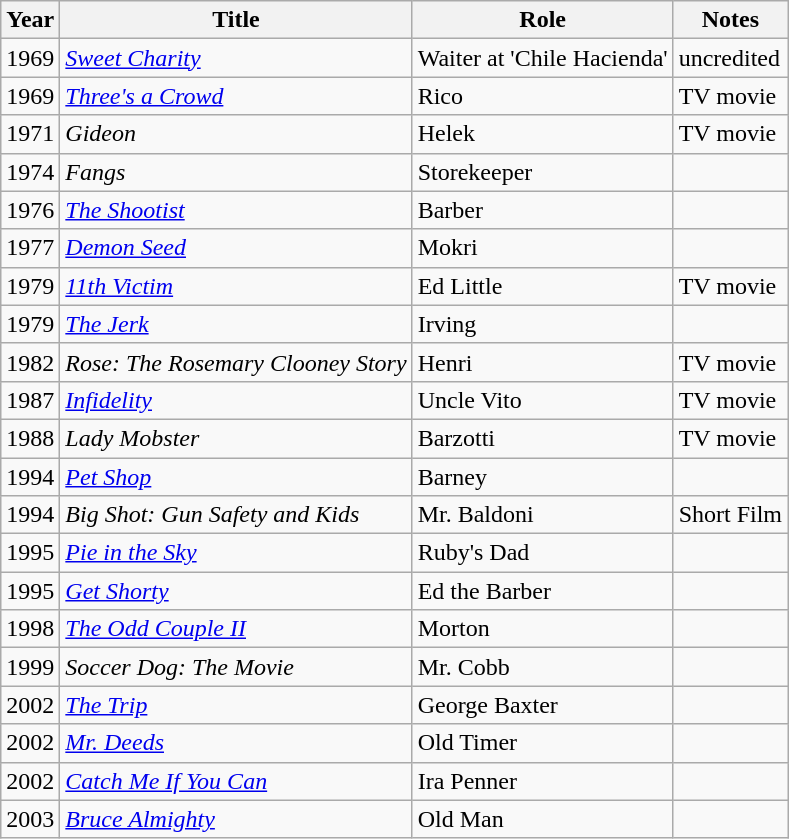<table class="wikitable">
<tr>
<th>Year</th>
<th>Title</th>
<th>Role</th>
<th>Notes</th>
</tr>
<tr>
<td>1969</td>
<td><em><a href='#'>Sweet Charity</a></em></td>
<td>Waiter at 'Chile Hacienda'</td>
<td>uncredited</td>
</tr>
<tr>
<td>1969</td>
<td><em><a href='#'>Three's a Crowd</a></em></td>
<td>Rico</td>
<td>TV movie</td>
</tr>
<tr>
<td>1971</td>
<td><em>Gideon</em></td>
<td>Helek</td>
<td>TV movie</td>
</tr>
<tr>
<td>1974</td>
<td><em>Fangs</em></td>
<td>Storekeeper</td>
<td></td>
</tr>
<tr>
<td>1976</td>
<td><em><a href='#'>The Shootist</a></em></td>
<td>Barber</td>
<td></td>
</tr>
<tr>
<td>1977</td>
<td><em><a href='#'>Demon Seed</a></em></td>
<td>Mokri</td>
<td></td>
</tr>
<tr>
<td>1979</td>
<td><em><a href='#'>11th Victim</a></em></td>
<td>Ed Little</td>
<td>TV movie</td>
</tr>
<tr>
<td>1979</td>
<td><em><a href='#'>The Jerk</a></em></td>
<td>Irving</td>
<td></td>
</tr>
<tr>
<td>1982</td>
<td><em>Rose: The Rosemary Clooney Story</em></td>
<td>Henri</td>
<td>TV movie</td>
</tr>
<tr>
<td>1987</td>
<td><em><a href='#'>Infidelity</a></em></td>
<td>Uncle Vito</td>
<td>TV movie</td>
</tr>
<tr>
<td>1988</td>
<td><em>Lady Mobster</em></td>
<td>Barzotti</td>
<td>TV movie</td>
</tr>
<tr>
<td>1994</td>
<td><em><a href='#'>Pet Shop</a></em></td>
<td>Barney</td>
<td></td>
</tr>
<tr>
<td>1994</td>
<td><em>Big Shot: Gun Safety and Kids</em></td>
<td>Mr. Baldoni</td>
<td>Short Film</td>
</tr>
<tr>
<td>1995</td>
<td><em><a href='#'>Pie in the Sky</a></em></td>
<td>Ruby's Dad</td>
<td></td>
</tr>
<tr>
<td>1995</td>
<td><em><a href='#'>Get Shorty</a></em></td>
<td>Ed the Barber</td>
<td></td>
</tr>
<tr>
<td>1998</td>
<td><em><a href='#'>The Odd Couple II</a></em></td>
<td>Morton</td>
<td></td>
</tr>
<tr>
<td>1999</td>
<td><em>Soccer Dog: The Movie</em></td>
<td>Mr. Cobb</td>
<td></td>
</tr>
<tr>
<td>2002</td>
<td><em><a href='#'>The Trip</a></em></td>
<td>George Baxter</td>
<td></td>
</tr>
<tr>
<td>2002</td>
<td><em><a href='#'>Mr. Deeds</a></em></td>
<td>Old Timer</td>
<td></td>
</tr>
<tr>
<td>2002</td>
<td><em><a href='#'>Catch Me If You Can</a></em></td>
<td>Ira Penner</td>
<td></td>
</tr>
<tr>
<td>2003</td>
<td><em><a href='#'>Bruce Almighty</a></em></td>
<td>Old Man</td>
<td></td>
</tr>
</table>
